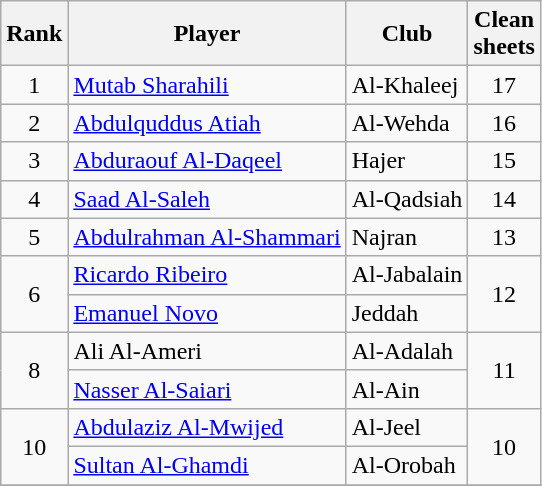<table class="wikitable" style="text-align:center">
<tr>
<th>Rank</th>
<th>Player</th>
<th>Club</th>
<th>Clean<br>sheets</th>
</tr>
<tr>
<td>1</td>
<td align="left"> <a href='#'>Mutab Sharahili</a></td>
<td align="left">Al-Khaleej</td>
<td>17</td>
</tr>
<tr>
<td>2</td>
<td align="left"> <a href='#'>Abdulquddus Atiah</a></td>
<td align="left">Al-Wehda</td>
<td>16</td>
</tr>
<tr>
<td>3</td>
<td align="left"> <a href='#'>Abduraouf Al-Daqeel</a></td>
<td align="left">Hajer</td>
<td>15</td>
</tr>
<tr>
<td>4</td>
<td align="left"> <a href='#'>Saad Al-Saleh</a></td>
<td align="left">Al-Qadsiah</td>
<td>14</td>
</tr>
<tr>
<td>5</td>
<td align="left"> <a href='#'>Abdulrahman Al-Shammari</a></td>
<td align="left">Najran</td>
<td>13</td>
</tr>
<tr>
<td rowspan=2>6</td>
<td align="left"> <a href='#'>Ricardo Ribeiro</a></td>
<td align="left">Al-Jabalain</td>
<td rowspan=2>12</td>
</tr>
<tr>
<td align="left"> <a href='#'>Emanuel Novo</a></td>
<td align="left">Jeddah</td>
</tr>
<tr>
<td rowspan=2>8</td>
<td align="left"> Ali Al-Ameri</td>
<td align="left">Al-Adalah</td>
<td rowspan=2>11</td>
</tr>
<tr>
<td align="left"> <a href='#'>Nasser Al-Saiari</a></td>
<td align="left">Al-Ain</td>
</tr>
<tr>
<td rowspan=2>10</td>
<td align="left"> <a href='#'>Abdulaziz Al-Mwijed</a></td>
<td align="left">Al-Jeel</td>
<td rowspan=2>10</td>
</tr>
<tr>
<td align="left"> <a href='#'>Sultan Al-Ghamdi</a></td>
<td align="left">Al-Orobah</td>
</tr>
<tr>
</tr>
</table>
